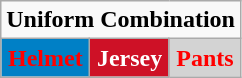<table class="wikitable"  style="display: inline-table;">
<tr>
<td align="center" Colspan="3"><strong>Uniform Combination</strong></td>
</tr>
<tr align="center">
<td style="background:#0080C6; color:red"><strong>Helmet</strong></td>
<td style="background:#CE1126; color:white"><strong>Jersey</strong></td>
<td style="background:lightgray; color:red"><strong>Pants</strong></td>
</tr>
</table>
